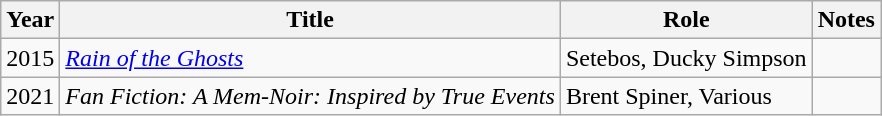<table class="wikitable sortable">
<tr>
<th>Year</th>
<th>Title</th>
<th>Role</th>
<th>Notes</th>
</tr>
<tr>
<td>2015</td>
<td><em><a href='#'>Rain of the Ghosts</a></em></td>
<td>Setebos, Ducky Simpson</td>
<td></td>
</tr>
<tr>
<td>2021</td>
<td><em>Fan Fiction: A Mem-Noir: Inspired by True Events</em></td>
<td>Brent Spiner, Various</td>
<td></td>
</tr>
</table>
